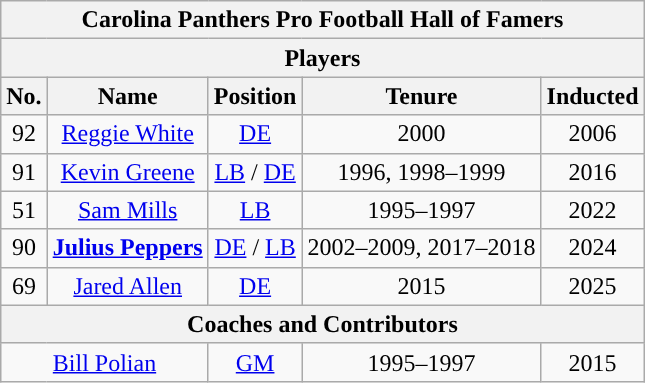<table class="wikitable" style="text-align:center">
<tr>
<th colspan=5>Carolina Panthers Pro Football Hall of Famers</th>
</tr>
<tr>
<th colspan=5>Players</th>
</tr>
<tr>
<th>No.</th>
<th>Name</th>
<th>Position</th>
<th>Tenure</th>
<th>Inducted</th>
</tr>
<tr>
<td>92</td>
<td><a href='#'>Reggie White</a></td>
<td><a href='#'>DE</a></td>
<td>2000</td>
<td>2006</td>
</tr>
<tr>
<td>91</td>
<td><a href='#'>Kevin Greene</a></td>
<td><a href='#'>LB</a> / <a href='#'>DE</a></td>
<td>1996, 1998–1999</td>
<td>2016</td>
</tr>
<tr>
<td>51</td>
<td><a href='#'>Sam Mills</a></td>
<td><a href='#'>LB</a></td>
<td>1995–1997</td>
<td>2022</td>
</tr>
<tr>
<td>90</td>
<td><strong><a href='#'>Julius Peppers</a></strong></td>
<td><a href='#'>DE</a> / <a href='#'>LB</a></td>
<td>2002–2009, 2017–2018</td>
<td>2024</td>
</tr>
<tr>
<td>69</td>
<td><a href='#'>Jared Allen</a></td>
<td><a href='#'>DE</a></td>
<td>2015</td>
<td>2025</td>
</tr>
<tr>
<th colspan=5>Coaches and Contributors</th>
</tr>
<tr>
<td colspan=2><a href='#'>Bill Polian</a></td>
<td><a href='#'>GM</a></td>
<td>1995–1997</td>
<td>2015</td>
</tr>
</table>
